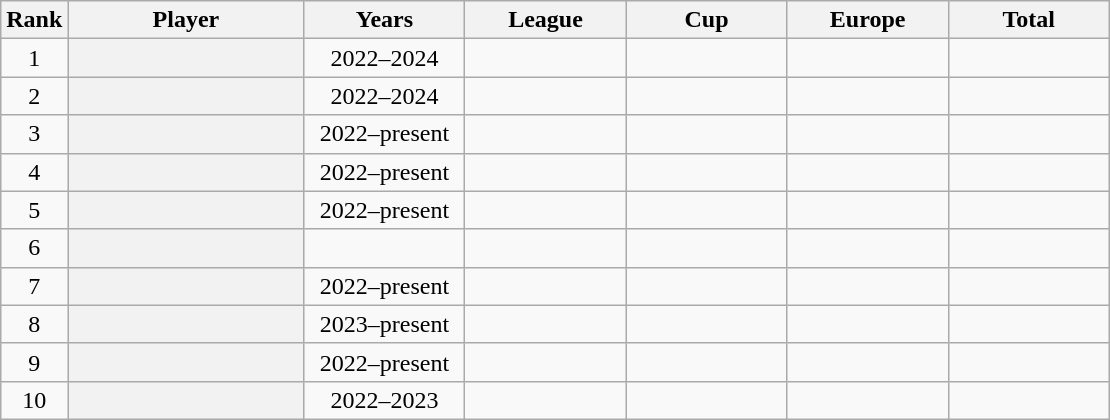<table class="wikitable plainrowheaders sortable" style="text-align: center;">
<tr>
<th scope=col>Rank</th>
<th scope=col width="150px">Player</th>
<th scope=col width="100px">Years</th>
<th scope=col width="100px">League</th>
<th scope=col width="100px">Cup</th>
<th scope=col width="100px">Europe</th>
<th scope=col width="100px">Total</th>
</tr>
<tr>
<td>1</td>
<th scope=row style="text-align:left;"> </th>
<td>2022–2024</td>
<td></td>
<td></td>
<td></td>
<td></td>
</tr>
<tr>
<td>2</td>
<th scope=row style="text-align:left;"> </th>
<td>2022–2024</td>
<td></td>
<td></td>
<td></td>
<td></td>
</tr>
<tr>
<td>3</td>
<th scope=row style="text-align:left;"> <strong></strong></th>
<td>2022–present</td>
<td></td>
<td></td>
<td></td>
<td></td>
</tr>
<tr>
<td>4</td>
<th scope=row style="text-align:left;"> <strong></strong></th>
<td>2022–present</td>
<td></td>
<td></td>
<td></td>
<td></td>
</tr>
<tr>
<td>5</td>
<th scope=row style="text-align:left;"> <strong></strong></th>
<td>2022–present</td>
<td></td>
<td></td>
<td></td>
<td></td>
</tr>
<tr>
<td>6</td>
<th scope=row style="text-align:left;"> </th>
<td></td>
<td></td>
<td></td>
<td></td>
<td></td>
</tr>
<tr>
<td>7</td>
<th scope=row style="text-align:left;"> <strong></strong></th>
<td>2022–present</td>
<td></td>
<td></td>
<td></td>
<td></td>
</tr>
<tr>
<td>8</td>
<th scope=row style="text-align:left;"> <strong></strong></th>
<td>2023–present</td>
<td></td>
<td></td>
<td></td>
<td></td>
</tr>
<tr>
<td>9</td>
<th scope=row style="text-align:left;"> <strong></strong></th>
<td>2022–present</td>
<td></td>
<td></td>
<td></td>
<td></td>
</tr>
<tr>
<td>10</td>
<th scope=row style="text-align:left;"> </th>
<td>2022–2023</td>
<td></td>
<td></td>
<td></td>
<td></td>
</tr>
</table>
